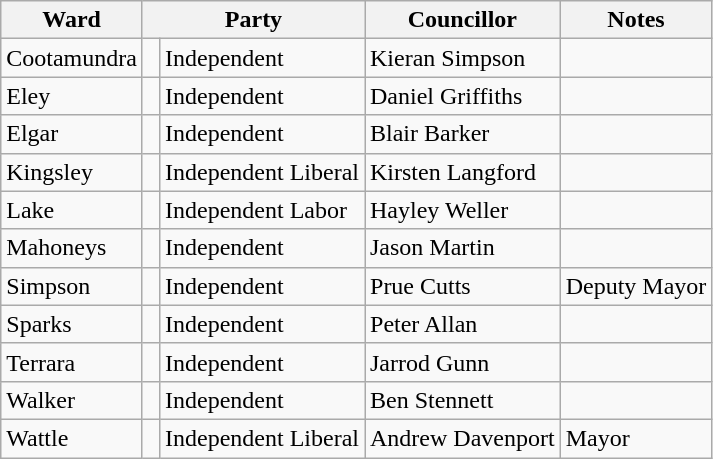<table class="wikitable">
<tr>
<th>Ward</th>
<th colspan="2">Party</th>
<th>Councillor</th>
<th>Notes</th>
</tr>
<tr>
<td>Cootamundra</td>
<td> </td>
<td>Independent</td>
<td>Kieran Simpson</td>
<td></td>
</tr>
<tr>
<td>Eley</td>
<td> </td>
<td>Independent</td>
<td>Daniel Griffiths</td>
<td></td>
</tr>
<tr>
<td>Elgar</td>
<td> </td>
<td>Independent</td>
<td>Blair Barker</td>
<td></td>
</tr>
<tr>
<td>Kingsley</td>
<td> </td>
<td>Independent Liberal</td>
<td>Kirsten Langford</td>
<td></td>
</tr>
<tr>
<td>Lake</td>
<td> </td>
<td>Independent Labor</td>
<td>Hayley Weller</td>
<td></td>
</tr>
<tr>
<td>Mahoneys</td>
<td> </td>
<td>Independent</td>
<td>Jason Martin</td>
<td></td>
</tr>
<tr>
<td>Simpson</td>
<td> </td>
<td>Independent</td>
<td>Prue Cutts</td>
<td>Deputy Mayor</td>
</tr>
<tr>
<td>Sparks</td>
<td> </td>
<td>Independent</td>
<td>Peter Allan</td>
<td></td>
</tr>
<tr>
<td>Terrara</td>
<td> </td>
<td>Independent</td>
<td>Jarrod Gunn</td>
<td></td>
</tr>
<tr>
<td>Walker</td>
<td> </td>
<td>Independent</td>
<td>Ben Stennett</td>
<td></td>
</tr>
<tr>
<td>Wattle</td>
<td> </td>
<td>Independent Liberal</td>
<td>Andrew Davenport</td>
<td>Mayor</td>
</tr>
</table>
